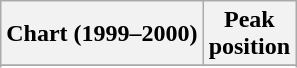<table class="wikitable sortable plainrowheaders" style="text-align:center">
<tr>
<th>Chart (1999–2000)</th>
<th>Peak<br>position</th>
</tr>
<tr>
</tr>
<tr>
</tr>
<tr>
</tr>
<tr>
</tr>
<tr>
</tr>
<tr>
</tr>
<tr>
</tr>
</table>
